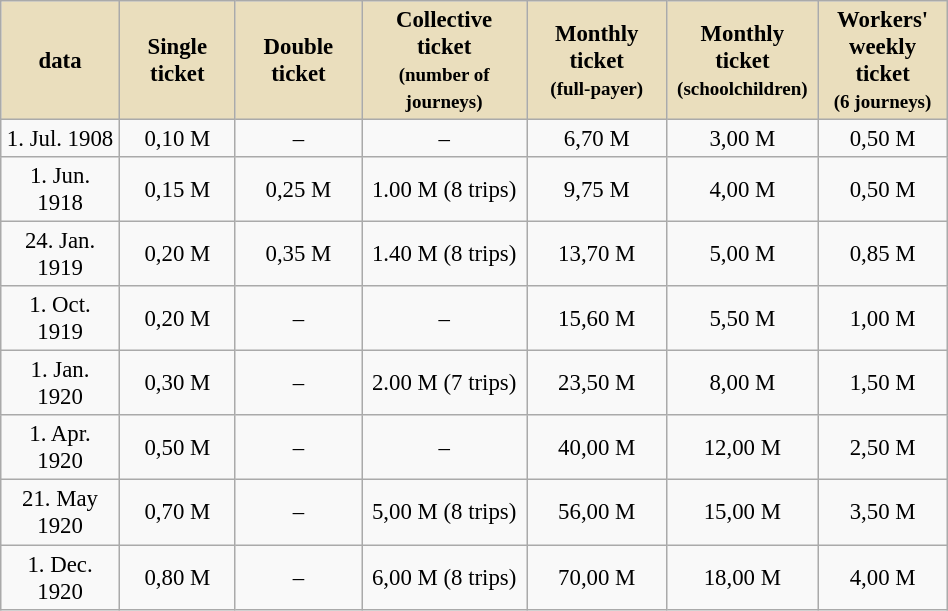<table class="wikitable float-right" style="font-size:95%; text-align:center;" width="50%">
<tr>
<th style="background:#EADEBD;">data</th>
<th style="background:#EADEBD;">Single ticket</th>
<th style="background:#EADEBD;">Double ticket</th>
<th style="background:#EADEBD;">Collective ticket<br><small>(number of journeys)</small></th>
<th style="background:#EADEBD;">Monthly ticket<br><small>(full-payer)</small></th>
<th style="background:#EADEBD;">Monthly ticket<br><small>(schoolchildren)</small></th>
<th style="background:#EADEBD;">Workers' <br>weekly ticket<br><small>(6 journeys)</small></th>
</tr>
<tr>
<td>1. Jul. 1908</td>
<td>0,10 M</td>
<td>–</td>
<td>–</td>
<td>6,70 M</td>
<td>3,00 M</td>
<td>0,50 M</td>
</tr>
<tr>
<td>1. Jun. 1918</td>
<td>0,15 M</td>
<td>0,25 M</td>
<td>1.00 M (8 trips)</td>
<td>9,75 M</td>
<td>4,00 M</td>
<td>0,50 M</td>
</tr>
<tr>
<td>24. Jan. 1919</td>
<td>0,20 M</td>
<td>0,35 M</td>
<td>1.40 M (8 trips)</td>
<td>13,70 M</td>
<td>5,00 M</td>
<td>0,85 M</td>
</tr>
<tr>
<td>1. Oct. 1919</td>
<td>0,20 M</td>
<td>–</td>
<td>–</td>
<td>15,60 M</td>
<td>5,50 M</td>
<td>1,00 M</td>
</tr>
<tr>
<td>1. Jan. 1920</td>
<td>0,30 M</td>
<td>–</td>
<td>2.00 M (7 trips)</td>
<td>23,50 M</td>
<td>8,00 M</td>
<td>1,50 M</td>
</tr>
<tr>
<td>1. Apr. 1920</td>
<td>0,50 M</td>
<td>–</td>
<td>–</td>
<td>40,00 M</td>
<td>12,00 M</td>
<td>2,50 M</td>
</tr>
<tr>
<td>21. May 1920</td>
<td>0,70 M</td>
<td>–</td>
<td>5,00 M (8 trips)</td>
<td>56,00 M</td>
<td>15,00 M</td>
<td>3,50 M</td>
</tr>
<tr>
<td>1. Dec. 1920</td>
<td>0,80 M</td>
<td>–</td>
<td>6,00 M (8 trips)</td>
<td>70,00 M</td>
<td>18,00 M</td>
<td>4,00 M</td>
</tr>
</table>
